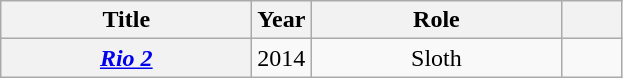<table class="wikitable plainrowheaders sortable" style="text-align: center;">
<tr>
<th scope="col" style="width: 10em;">Title</th>
<th scope="col" style="width: 2em;">Year</th>
<th scope="col" style="width: 10em;">Role</th>
<th scope="col" style="width: 2em;" class="unsortable"></th>
</tr>
<tr>
<th scope="row"><em><a href='#'>Rio 2</a></em></th>
<td>2014</td>
<td>Sloth</td>
<td></td>
</tr>
</table>
